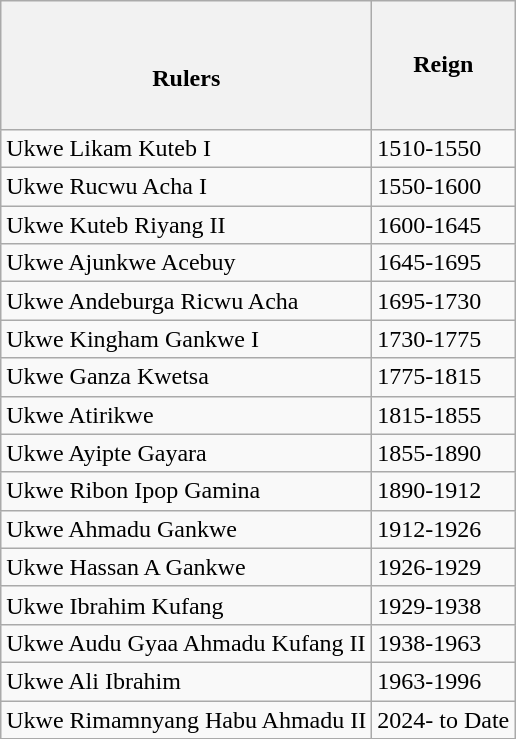<table class="wikitable">
<tr>
<th><br><h4>Rulers</h4></th>
<th>Reign</th>
</tr>
<tr>
<td>Ukwe Likam Kuteb I</td>
<td>1510-1550</td>
</tr>
<tr>
<td>Ukwe Rucwu Acha I</td>
<td>1550-1600</td>
</tr>
<tr>
<td>Ukwe Kuteb Riyang II</td>
<td>1600-1645</td>
</tr>
<tr>
<td>Ukwe Ajunkwe Acebuy</td>
<td>1645-1695</td>
</tr>
<tr>
<td>Ukwe Andeburga Ricwu Acha</td>
<td>1695-1730</td>
</tr>
<tr>
<td>Ukwe Kingham Gankwe I</td>
<td>1730-1775</td>
</tr>
<tr>
<td>Ukwe Ganza Kwetsa</td>
<td>1775-1815</td>
</tr>
<tr>
<td>Ukwe Atirikwe</td>
<td>1815-1855</td>
</tr>
<tr>
<td>Ukwe Ayipte Gayara</td>
<td>1855-1890</td>
</tr>
<tr>
<td>Ukwe Ribon Ipop Gamina</td>
<td>1890-1912</td>
</tr>
<tr>
<td>Ukwe Ahmadu Gankwe</td>
<td>1912-1926</td>
</tr>
<tr>
<td>Ukwe Hassan A Gankwe</td>
<td>1926-1929</td>
</tr>
<tr>
<td>Ukwe Ibrahim Kufang</td>
<td>1929-1938</td>
</tr>
<tr>
<td>Ukwe Audu Gyaa Ahmadu Kufang II</td>
<td>1938-1963</td>
</tr>
<tr>
<td>Ukwe Ali Ibrahim</td>
<td>1963-1996</td>
</tr>
<tr>
<td>Ukwe Rimamnyang Habu Ahmadu II</td>
<td>2024- to Date</td>
</tr>
</table>
